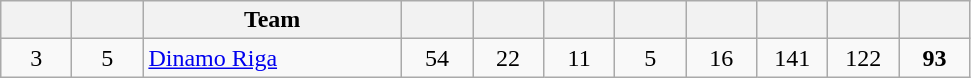<table class="wikitable" style="text-align:center;">
<tr>
<th width=40></th>
<th width=40></th>
<th width=165>Team</th>
<th width=40></th>
<th width=40></th>
<th width=40></th>
<th width=40></th>
<th width=40></th>
<th width=40></th>
<th width=40></th>
<th width=40></th>
</tr>
<tr>
<td>3</td>
<td>5</td>
<td align=left><a href='#'>Dinamo Riga</a></td>
<td>54</td>
<td>22</td>
<td>11</td>
<td>5</td>
<td>16</td>
<td>141</td>
<td>122</td>
<td><strong>93</strong></td>
</tr>
</table>
